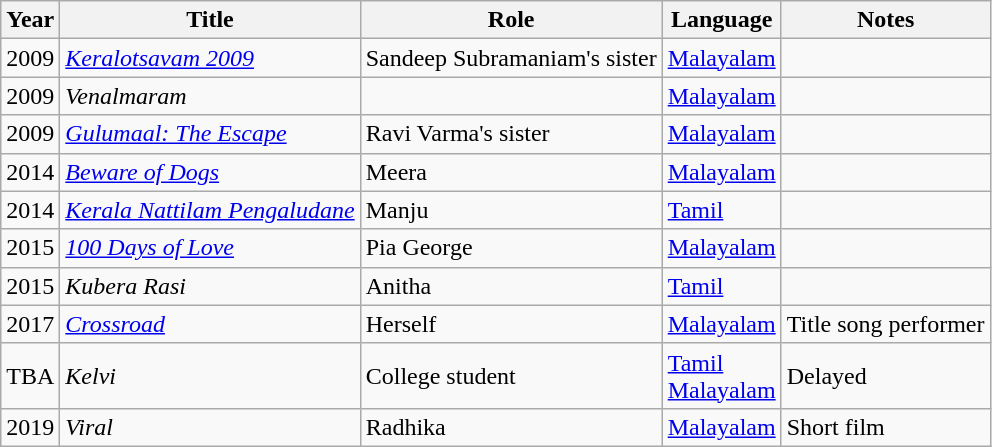<table class="wikitable sortable">
<tr>
<th>Year</th>
<th>Title</th>
<th>Role</th>
<th>Language</th>
<th class="unsortable">Notes</th>
</tr>
<tr>
<td>2009</td>
<td><em><a href='#'>Keralotsavam 2009</a></em></td>
<td>Sandeep Subramaniam's sister</td>
<td><a href='#'>Malayalam</a></td>
<td></td>
</tr>
<tr>
<td>2009</td>
<td><em>Venalmaram</em></td>
<td></td>
<td><a href='#'>Malayalam</a></td>
<td></td>
</tr>
<tr>
<td>2009</td>
<td><em><a href='#'>Gulumaal: The Escape</a></em></td>
<td>Ravi Varma's sister</td>
<td><a href='#'>Malayalam</a></td>
<td></td>
</tr>
<tr>
<td>2014</td>
<td><em><a href='#'>Beware of Dogs</a></em></td>
<td>Meera</td>
<td><a href='#'>Malayalam</a></td>
<td></td>
</tr>
<tr>
<td>2014</td>
<td><em><a href='#'>Kerala Nattilam Pengaludane</a></em></td>
<td>Manju</td>
<td><a href='#'>Tamil</a></td>
<td></td>
</tr>
<tr>
<td>2015</td>
<td><em><a href='#'>100 Days of Love</a></em></td>
<td>Pia George</td>
<td><a href='#'>Malayalam</a></td>
<td></td>
</tr>
<tr>
<td>2015</td>
<td><em>Kubera Rasi</em></td>
<td>Anitha</td>
<td><a href='#'>Tamil</a></td>
<td></td>
</tr>
<tr>
<td>2017</td>
<td><em><a href='#'>Crossroad</a></em></td>
<td>Herself</td>
<td><a href='#'>Malayalam</a></td>
<td>Title song performer</td>
</tr>
<tr>
<td>TBA</td>
<td><em>Kelvi</em></td>
<td>College student</td>
<td><a href='#'>Tamil</a><br><a href='#'>Malayalam</a></td>
<td>Delayed</td>
</tr>
<tr>
<td>2019</td>
<td><em>Viral</em></td>
<td>Radhika</td>
<td><a href='#'>Malayalam</a></td>
<td>Short film</td>
</tr>
</table>
